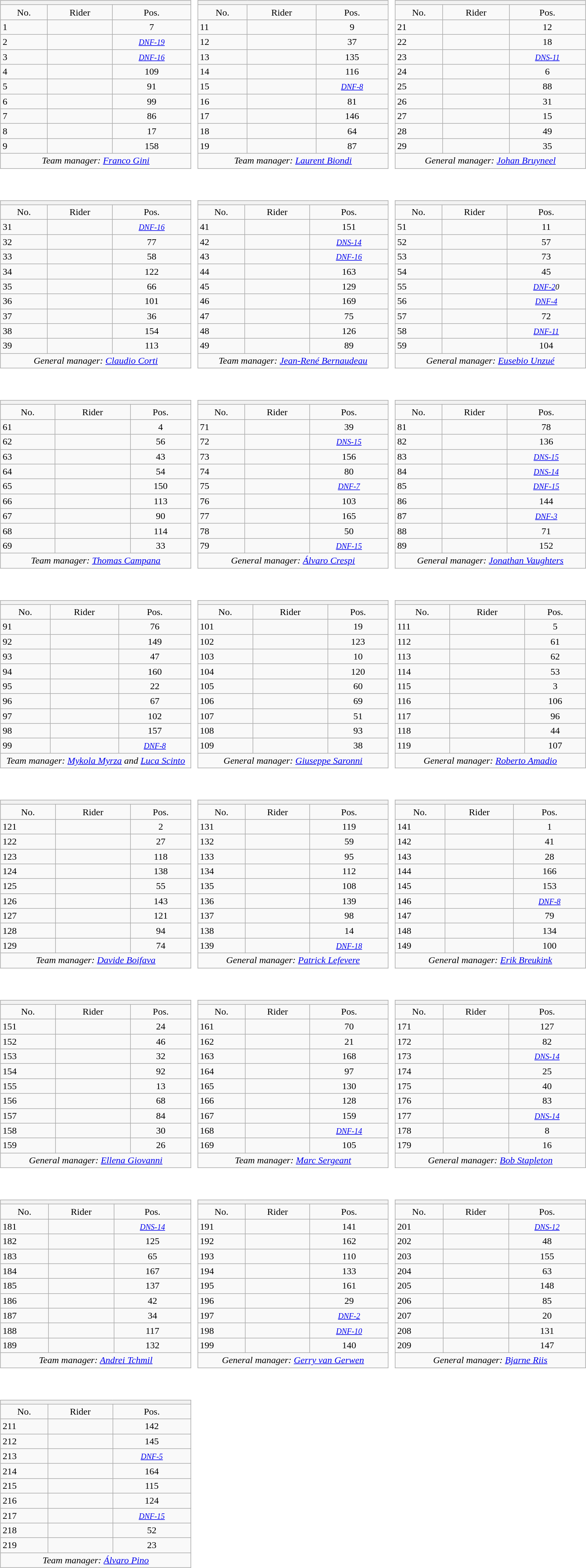<table>
<tr valign=top>
<td width=33%><br><table class="wikitable" style="width:98%">
<tr>
<th colspan=5></th>
</tr>
<tr align=center class=small>
<td>No.</td>
<td>Rider</td>
<td>Pos.</td>
</tr>
<tr>
<td>1</td>
<td> </td>
<td align=center>7</td>
</tr>
<tr>
<td>2</td>
<td></td>
<td align=center><em><small><a href='#'>DNF-19</a></small></em></td>
</tr>
<tr>
<td>3</td>
<td></td>
<td align=center><em><small><a href='#'>DNF-16</a></small></em></td>
</tr>
<tr>
<td>4</td>
<td></td>
<td align=center>109</td>
</tr>
<tr>
<td>5</td>
<td></td>
<td align=center>91</td>
</tr>
<tr>
<td>6</td>
<td></td>
<td align=center>99</td>
</tr>
<tr>
<td>7</td>
<td></td>
<td align=center>86</td>
</tr>
<tr>
<td>8</td>
<td></td>
<td align=center>17</td>
</tr>
<tr>
<td>9</td>
<td></td>
<td align=center>158</td>
</tr>
<tr align=center>
<td colspan=5><em>Team manager: <a href='#'>Franco Gini</a></em> <br></td>
</tr>
</table>
</td>
<td width=33%><br><table class="wikitable" style="width:98%">
<tr>
<th colspan=5></th>
</tr>
<tr align=center class=small>
<td>No.</td>
<td>Rider</td>
<td>Pos.</td>
</tr>
<tr>
<td>11</td>
<td></td>
<td align=center>9</td>
</tr>
<tr>
<td>12</td>
<td></td>
<td align=center>37</td>
</tr>
<tr>
<td>13</td>
<td></td>
<td align=center>135</td>
</tr>
<tr>
<td>14</td>
<td></td>
<td align=center>116</td>
</tr>
<tr>
<td>15</td>
<td></td>
<td align=center><em><small><a href='#'>DNF-8</a></small></em></td>
</tr>
<tr>
<td>16</td>
<td></td>
<td align=center>81</td>
</tr>
<tr>
<td>17</td>
<td></td>
<td align=center>146</td>
</tr>
<tr>
<td>18</td>
<td></td>
<td align=center>64</td>
</tr>
<tr>
<td>19</td>
<td></td>
<td align=center>87</td>
</tr>
<tr align=center>
<td colspan=5><em>Team manager: <a href='#'>Laurent Biondi</a></em> <br></td>
</tr>
</table>
</td>
<td width=33%><br><table class="wikitable" style="width:98%">
<tr>
<th colspan=5></th>
</tr>
<tr align=center class=small>
<td>No.</td>
<td>Rider</td>
<td>Pos.</td>
</tr>
<tr>
<td>21</td>
<td></td>
<td align=center>12</td>
</tr>
<tr>
<td>22</td>
<td></td>
<td align=center>18</td>
</tr>
<tr>
<td>23</td>
<td></td>
<td align=center><em><small><a href='#'>DNS-11</a></small></em></td>
</tr>
<tr>
<td>24</td>
<td></td>
<td align=center>6</td>
</tr>
<tr>
<td>25</td>
<td></td>
<td align=center>88</td>
</tr>
<tr>
<td>26</td>
<td></td>
<td align=center>31</td>
</tr>
<tr>
<td>27</td>
<td></td>
<td align=center>15</td>
</tr>
<tr>
<td>28</td>
<td></td>
<td align=center>49</td>
</tr>
<tr>
<td>29</td>
<td></td>
<td align=center>35</td>
</tr>
<tr align=center>
<td colspan=5><em>General manager: <a href='#'>Johan Bruyneel</a></em> <br></td>
</tr>
</table>
</td>
</tr>
<tr valign=top>
<td><br><table class="wikitable" style="width:98%">
<tr>
<th colspan=5></th>
</tr>
<tr align=center class=small>
<td>No.</td>
<td>Rider</td>
<td>Pos.</td>
</tr>
<tr>
<td>31</td>
<td></td>
<td align=center><em><small><a href='#'>DNF-16</a></small></em></td>
</tr>
<tr>
<td>32</td>
<td></td>
<td align=center>77</td>
</tr>
<tr>
<td>33</td>
<td></td>
<td align=center>58</td>
</tr>
<tr>
<td>34</td>
<td></td>
<td align=center>122</td>
</tr>
<tr>
<td>35</td>
<td></td>
<td align=center>66</td>
</tr>
<tr>
<td>36</td>
<td></td>
<td align=center>101</td>
</tr>
<tr>
<td>37</td>
<td></td>
<td align=center>36</td>
</tr>
<tr>
<td>38</td>
<td></td>
<td align=center>154</td>
</tr>
<tr>
<td>39</td>
<td></td>
<td align=center>113</td>
</tr>
<tr align=center>
<td colspan=5><em>General manager: <a href='#'>Claudio Corti</a></em> <br></td>
</tr>
</table>
</td>
<td width=33%><br><table class="wikitable" style="width:98%">
<tr>
<th colspan=5></th>
</tr>
<tr align=center class=small>
<td>No.</td>
<td>Rider</td>
<td>Pos.</td>
</tr>
<tr>
<td>41</td>
<td></td>
<td align=center>151</td>
</tr>
<tr>
<td>42</td>
<td></td>
<td align=center><em><small><a href='#'>DNS-14</a></small></em></td>
</tr>
<tr>
<td>43</td>
<td></td>
<td align=center><em><small><a href='#'>DNF-16</a></small></em></td>
</tr>
<tr>
<td>44</td>
<td></td>
<td align=center>163</td>
</tr>
<tr>
<td>45</td>
<td></td>
<td align=center>129</td>
</tr>
<tr>
<td>46</td>
<td></td>
<td align=center>169</td>
</tr>
<tr>
<td>47</td>
<td></td>
<td align=center>75</td>
</tr>
<tr>
<td>48</td>
<td></td>
<td align=center>126</td>
</tr>
<tr>
<td>49</td>
<td></td>
<td align=center>89</td>
</tr>
<tr align=center>
<td colspan=5><em>Team manager: <a href='#'>Jean-René Bernaudeau</a></em> <br></td>
</tr>
</table>
</td>
<td width=33%><br><table class="wikitable" style="width:98%">
<tr>
<th colspan=5></th>
</tr>
<tr align=center class=small>
<td>No.</td>
<td>Rider</td>
<td>Pos.</td>
</tr>
<tr>
<td>51</td>
<td></td>
<td align=center>11</td>
</tr>
<tr>
<td>52</td>
<td></td>
<td align=center>57</td>
</tr>
<tr>
<td>53</td>
<td></td>
<td align=center>73</td>
</tr>
<tr>
<td>54</td>
<td></td>
<td align=center>45</td>
</tr>
<tr>
<td>55</td>
<td></td>
<td align=center><em><small><a href='#'>DNF-2</a>0</small></em></td>
</tr>
<tr>
<td>56</td>
<td></td>
<td align=center><em><small><a href='#'>DNF-4</a></small></em></td>
</tr>
<tr>
<td>57</td>
<td></td>
<td align=center>72</td>
</tr>
<tr>
<td>58</td>
<td></td>
<td align=center><em><small><a href='#'>DNF-11</a></small></em></td>
</tr>
<tr>
<td>59</td>
<td></td>
<td align=center>104</td>
</tr>
<tr align=center>
<td colspan=5><em>General manager: <a href='#'>Eusebio Unzué</a></em> <br></td>
</tr>
</table>
</td>
</tr>
<tr valign=top>
<td><br><table class="wikitable" style="width:98%">
<tr>
<th colspan=5></th>
</tr>
<tr align=center class=small>
<td>No.</td>
<td>Rider</td>
<td>Pos.</td>
</tr>
<tr>
<td>61</td>
<td></td>
<td align=center>4</td>
</tr>
<tr>
<td>62</td>
<td></td>
<td align=center>56</td>
</tr>
<tr>
<td>63</td>
<td></td>
<td align=center>43</td>
</tr>
<tr>
<td>64</td>
<td></td>
<td align=center>54</td>
</tr>
<tr>
<td>65</td>
<td></td>
<td align=center>150</td>
</tr>
<tr>
<td>66</td>
<td></td>
<td align=center>113</td>
</tr>
<tr>
<td>67</td>
<td></td>
<td align=center>90</td>
</tr>
<tr>
<td>68</td>
<td></td>
<td align=center>114</td>
</tr>
<tr>
<td>69</td>
<td></td>
<td align=center>33</td>
</tr>
<tr align=center>
<td colspan=5><em>Team manager: <a href='#'>Thomas Campana</a></em> <br></td>
</tr>
</table>
</td>
<td width=33%><br><table class="wikitable" style="width:98%">
<tr>
<th colspan=5></th>
</tr>
<tr align=center class=small>
<td>No.</td>
<td>Rider</td>
<td>Pos.</td>
</tr>
<tr>
<td>71</td>
<td></td>
<td align=center>39</td>
</tr>
<tr>
<td>72</td>
<td></td>
<td align=center><em><small><a href='#'>DNS-15</a></small></em></td>
</tr>
<tr>
<td>73</td>
<td></td>
<td align=center>156</td>
</tr>
<tr>
<td>74</td>
<td></td>
<td align=center>80</td>
</tr>
<tr>
<td>75</td>
<td></td>
<td align=center><em><small><a href='#'>DNF-7</a></small></em></td>
</tr>
<tr>
<td>76</td>
<td></td>
<td align=center>103</td>
</tr>
<tr>
<td>77</td>
<td></td>
<td align=center>165</td>
</tr>
<tr>
<td>78</td>
<td></td>
<td align=center>50</td>
</tr>
<tr>
<td>79</td>
<td></td>
<td align=center><em><small><a href='#'>DNF-15</a></small></em></td>
</tr>
<tr align=center>
<td colspan=5><em>General manager: <a href='#'>Álvaro Crespi</a></em> <br></td>
</tr>
</table>
</td>
<td width=33%><br><table class="wikitable" style="width:98%">
<tr>
<th colspan=5></th>
</tr>
<tr align=center class=small>
<td>No.</td>
<td>Rider</td>
<td>Pos.</td>
</tr>
<tr>
<td>81</td>
<td></td>
<td align=center>78</td>
</tr>
<tr>
<td>82</td>
<td></td>
<td align=center>136</td>
</tr>
<tr>
<td>83</td>
<td></td>
<td align=center><em><small><a href='#'>DNS-15</a></small></em></td>
</tr>
<tr>
<td>84</td>
<td></td>
<td align=center><em><small><a href='#'>DNS-14</a></small></em></td>
</tr>
<tr>
<td>85</td>
<td></td>
<td align=center><em><small><a href='#'>DNF-15</a></small></em></td>
</tr>
<tr>
<td>86</td>
<td></td>
<td align=center>144</td>
</tr>
<tr>
<td>87</td>
<td></td>
<td align=center><em><small><a href='#'>DNF-3</a></small></em></td>
</tr>
<tr>
<td>88</td>
<td></td>
<td align=center>71</td>
</tr>
<tr>
<td>89</td>
<td></td>
<td align=center>152</td>
</tr>
<tr align=center>
<td colspan=5><em>General manager: <a href='#'>Jonathan Vaughters</a></em> <br></td>
</tr>
</table>
</td>
</tr>
<tr valign=top>
<td><br><table class="wikitable" style="width:98%">
<tr>
<th colspan=5></th>
</tr>
<tr align=center class=small>
<td>No.</td>
<td>Rider</td>
<td>Pos.</td>
</tr>
<tr>
<td>91</td>
<td></td>
<td align=center>76</td>
</tr>
<tr>
<td>92</td>
<td></td>
<td align=center>149</td>
</tr>
<tr>
<td>93</td>
<td></td>
<td align=center>47</td>
</tr>
<tr>
<td>94</td>
<td></td>
<td align=center>160</td>
</tr>
<tr>
<td>95</td>
<td></td>
<td align=center>22</td>
</tr>
<tr>
<td>96</td>
<td></td>
<td align=center>67</td>
</tr>
<tr>
<td>97</td>
<td></td>
<td align=center>102</td>
</tr>
<tr>
<td>98</td>
<td></td>
<td align=center>157</td>
</tr>
<tr>
<td>99</td>
<td></td>
<td align=center><em><small><a href='#'>DNF-8</a></small></em></td>
</tr>
<tr align=center>
<td colspan=5><em>Team manager: <a href='#'>Mykola Myrza</a> and <a href='#'>Luca Scinto</a></em> <br></td>
</tr>
</table>
</td>
<td width=33%><br><table class="wikitable" style="width:98%">
<tr>
<th colspan=5></th>
</tr>
<tr align=center class=small>
<td>No.</td>
<td>Rider</td>
<td>Pos.</td>
</tr>
<tr>
<td>101</td>
<td></td>
<td align=center>19</td>
</tr>
<tr>
<td>102</td>
<td></td>
<td align=center>123</td>
</tr>
<tr>
<td>103</td>
<td></td>
<td align=center>10</td>
</tr>
<tr>
<td>104</td>
<td></td>
<td align=center>120</td>
</tr>
<tr>
<td>105</td>
<td></td>
<td align=center>60</td>
</tr>
<tr>
<td>106</td>
<td></td>
<td align=center>69</td>
</tr>
<tr>
<td>107</td>
<td></td>
<td align=center>51</td>
</tr>
<tr>
<td>108</td>
<td></td>
<td align=center>93</td>
</tr>
<tr>
<td>109</td>
<td></td>
<td align=center>38</td>
</tr>
<tr align=center>
<td colspan=5><em>General manager: <a href='#'>Giuseppe Saronni</a></em> <br></td>
</tr>
</table>
</td>
<td width=33%><br><table class="wikitable" style="width:98%">
<tr>
<th colspan=5></th>
</tr>
<tr align=center class=small>
<td>No.</td>
<td>Rider</td>
<td>Pos.</td>
</tr>
<tr>
<td>111</td>
<td></td>
<td align=center>5</td>
</tr>
<tr>
<td>112</td>
<td></td>
<td align=center>61</td>
</tr>
<tr>
<td>113</td>
<td></td>
<td align=center>62</td>
</tr>
<tr>
<td>114</td>
<td></td>
<td align=center>53</td>
</tr>
<tr>
<td>115</td>
<td></td>
<td align=center>3</td>
</tr>
<tr>
<td>116</td>
<td></td>
<td align=center>106</td>
</tr>
<tr>
<td>117</td>
<td></td>
<td align=center>96</td>
</tr>
<tr>
<td>118</td>
<td></td>
<td align=center>44</td>
</tr>
<tr>
<td>119</td>
<td></td>
<td align=center>107</td>
</tr>
<tr align=center>
<td colspan=5><em>General manager: <a href='#'>Roberto Amadio</a></em> <br></td>
</tr>
</table>
</td>
</tr>
<tr valign=top>
<td><br><table class="wikitable" style="width:98%">
<tr>
<th colspan=5></th>
</tr>
<tr align=center class=small>
<td>No.</td>
<td>Rider</td>
<td>Pos.</td>
</tr>
<tr>
<td>121</td>
<td> </td>
<td align=center>2</td>
</tr>
<tr>
<td>122</td>
<td></td>
<td align=center>27</td>
</tr>
<tr>
<td>123</td>
<td></td>
<td align=center>118</td>
</tr>
<tr>
<td>124</td>
<td></td>
<td align=center>138</td>
</tr>
<tr>
<td>125</td>
<td></td>
<td align=center>55</td>
</tr>
<tr>
<td>126</td>
<td></td>
<td align=center>143</td>
</tr>
<tr>
<td>127</td>
<td></td>
<td align=center>121</td>
</tr>
<tr>
<td>128</td>
<td></td>
<td align=center>94</td>
</tr>
<tr>
<td>129</td>
<td></td>
<td align=center>74</td>
</tr>
<tr align=center>
<td colspan=5><em>Team manager: <a href='#'>Davide Boifava</a></em> <br></td>
</tr>
</table>
</td>
<td width=33%><br><table class="wikitable" style="width:98%">
<tr>
<th colspan=5></th>
</tr>
<tr align=center class=small>
<td>No.</td>
<td>Rider</td>
<td>Pos.</td>
</tr>
<tr>
<td>131</td>
<td></td>
<td align=center>119</td>
</tr>
<tr>
<td>132</td>
<td></td>
<td align=center>59</td>
</tr>
<tr>
<td>133</td>
<td></td>
<td align=center>95</td>
</tr>
<tr>
<td>134</td>
<td></td>
<td align=center>112</td>
</tr>
<tr>
<td>135</td>
<td></td>
<td align=center>108</td>
</tr>
<tr>
<td>136</td>
<td></td>
<td align=center>139</td>
</tr>
<tr>
<td>137</td>
<td></td>
<td align=center>98</td>
</tr>
<tr>
<td>138</td>
<td> </td>
<td align=center>14</td>
</tr>
<tr>
<td>139</td>
<td></td>
<td align=center><em><small><a href='#'>DNF-18</a></small></em></td>
</tr>
<tr align=center>
<td colspan=5><em>General manager: <a href='#'>Patrick Lefevere</a></em> <br></td>
</tr>
</table>
</td>
<td width=33%><br><table class="wikitable" style="width:98%">
<tr>
<th colspan=5></th>
</tr>
<tr align=center class=small>
<td>No.</td>
<td>Rider</td>
<td>Pos.</td>
</tr>
<tr>
<td>141</td>
<td> </td>
<td align=center>1</td>
</tr>
<tr>
<td>142</td>
<td></td>
<td align=center>41</td>
</tr>
<tr>
<td>143</td>
<td></td>
<td align=center>28</td>
</tr>
<tr>
<td>144</td>
<td></td>
<td align=center>166</td>
</tr>
<tr>
<td>145</td>
<td></td>
<td align=center>153</td>
</tr>
<tr>
<td>146</td>
<td></td>
<td align=center><em><small><a href='#'>DNF-8</a></small></em></td>
</tr>
<tr>
<td>147</td>
<td></td>
<td align=center>79</td>
</tr>
<tr>
<td>148</td>
<td></td>
<td align=center>134</td>
</tr>
<tr>
<td>149</td>
<td></td>
<td align=center>100</td>
</tr>
<tr align=center>
<td colspan=5><em>General manager: <a href='#'>Erik Breukink</a></em> <br></td>
</tr>
</table>
</td>
</tr>
<tr valign=top>
<td><br><table class="wikitable" style="width:98%">
<tr>
<th colspan=5></th>
</tr>
<tr align=center class=small>
<td>No.</td>
<td>Rider</td>
<td>Pos.</td>
</tr>
<tr>
<td>151</td>
<td></td>
<td align=center>24</td>
</tr>
<tr>
<td>152</td>
<td></td>
<td align=center>46</td>
</tr>
<tr>
<td>153</td>
<td></td>
<td align=center>32</td>
</tr>
<tr>
<td>154</td>
<td></td>
<td align=center>92</td>
</tr>
<tr>
<td>155</td>
<td></td>
<td align=center>13</td>
</tr>
<tr>
<td>156</td>
<td></td>
<td align=center>68</td>
</tr>
<tr>
<td>157</td>
<td></td>
<td align=center>84</td>
</tr>
<tr>
<td>158</td>
<td></td>
<td align=center>30</td>
</tr>
<tr>
<td>159</td>
<td></td>
<td align=center>26</td>
</tr>
<tr align=center>
<td colspan=5><em>General manager: <a href='#'>Ellena Giovanni</a></em> <br></td>
</tr>
</table>
</td>
<td width=33%><br><table class="wikitable" style="width:98%">
<tr>
<th colspan=5></th>
</tr>
<tr align=center class=small>
<td>No.</td>
<td>Rider</td>
<td>Pos.</td>
</tr>
<tr>
<td>161</td>
<td></td>
<td align=center>70</td>
</tr>
<tr>
<td>162</td>
<td></td>
<td align=center>21</td>
</tr>
<tr>
<td>163</td>
<td></td>
<td align=center>168</td>
</tr>
<tr>
<td>164</td>
<td></td>
<td align=center>97</td>
</tr>
<tr>
<td>165</td>
<td></td>
<td align=center>130</td>
</tr>
<tr>
<td>166</td>
<td></td>
<td align=center>128</td>
</tr>
<tr>
<td>167</td>
<td></td>
<td align=center>159</td>
</tr>
<tr>
<td>168</td>
<td></td>
<td align=center><em><small><a href='#'>DNF-14</a></small></em></td>
</tr>
<tr>
<td>169</td>
<td></td>
<td align=center>105</td>
</tr>
<tr align=center>
<td colspan=5><em>Team manager: <a href='#'>Marc Sergeant</a></em> <br></td>
</tr>
</table>
</td>
<td width=33%><br><table class="wikitable" style="width:98%">
<tr>
<th colspan=5></th>
</tr>
<tr align=center class=small>
<td>No.</td>
<td>Rider</td>
<td>Pos.</td>
</tr>
<tr>
<td>171</td>
<td></td>
<td align=center>127</td>
</tr>
<tr>
<td>172</td>
<td></td>
<td align=center>82</td>
</tr>
<tr>
<td>173</td>
<td></td>
<td align=center><em><small><a href='#'>DNS-14</a></small></em></td>
</tr>
<tr>
<td>174</td>
<td></td>
<td align=center>25</td>
</tr>
<tr>
<td>175</td>
<td></td>
<td align=center>40</td>
</tr>
<tr>
<td>176</td>
<td></td>
<td align=center>83</td>
</tr>
<tr>
<td>177</td>
<td></td>
<td align=center><em><small><a href='#'>DNS-14</a></small></em></td>
</tr>
<tr>
<td>178</td>
<td></td>
<td align=center>8</td>
</tr>
<tr>
<td>179</td>
<td></td>
<td align=center>16</td>
</tr>
<tr align=center>
<td colspan=5><em>General manager: <a href='#'>Bob Stapleton</a></em> <br></td>
</tr>
</table>
</td>
</tr>
<tr valign=top>
<td><br><table class="wikitable" style="width:98%">
<tr>
<th colspan=5></th>
</tr>
<tr align=center class=small>
<td>No.</td>
<td>Rider</td>
<td>Pos.</td>
</tr>
<tr>
<td>181</td>
<td></td>
<td align=center><em><small><a href='#'>DNS-14</a></small></em></td>
</tr>
<tr>
<td>182</td>
<td></td>
<td align=center>125</td>
</tr>
<tr>
<td>183</td>
<td></td>
<td align=center>65</td>
</tr>
<tr>
<td>184</td>
<td></td>
<td align=center>167</td>
</tr>
<tr>
<td>185</td>
<td></td>
<td align=center>137</td>
</tr>
<tr>
<td>186</td>
<td></td>
<td align=center>42</td>
</tr>
<tr>
<td>187</td>
<td></td>
<td align=center>34</td>
</tr>
<tr>
<td>188</td>
<td></td>
<td align=center>117</td>
</tr>
<tr>
<td>189</td>
<td></td>
<td align=center>132</td>
</tr>
<tr align=center>
<td colspan=5><em>Team manager: <a href='#'>Andrei Tchmil</a></em> <br></td>
</tr>
</table>
</td>
<td width=33%><br><table class="wikitable" style="width:98%">
<tr>
<th colspan=5></th>
</tr>
<tr align=center class=small>
<td>No.</td>
<td>Rider</td>
<td>Pos.</td>
</tr>
<tr>
<td>191</td>
<td></td>
<td align=center>141</td>
</tr>
<tr>
<td>192</td>
<td></td>
<td align=center>162</td>
</tr>
<tr>
<td>193</td>
<td></td>
<td align=center>110</td>
</tr>
<tr>
<td>194</td>
<td></td>
<td align=center>133</td>
</tr>
<tr>
<td>195</td>
<td></td>
<td align=center>161</td>
</tr>
<tr>
<td>196</td>
<td></td>
<td align=center>29</td>
</tr>
<tr>
<td>197</td>
<td></td>
<td align=center><em><small><a href='#'>DNF-2</a></small></em></td>
</tr>
<tr>
<td>198</td>
<td></td>
<td align=center><em><small><a href='#'>DNF-10</a></small></em></td>
</tr>
<tr>
<td>199</td>
<td></td>
<td align=center>140</td>
</tr>
<tr align=center>
<td colspan=5><em>General manager: <a href='#'>Gerry van Gerwen</a></em> <br></td>
</tr>
</table>
</td>
<td width=33%><br><table class="wikitable" style="width:98%">
<tr>
<th colspan=5></th>
</tr>
<tr align=center class=small>
<td>No.</td>
<td>Rider</td>
<td>Pos.</td>
</tr>
<tr>
<td>201</td>
<td></td>
<td align=center><em><small><a href='#'>DNS-12</a></small></em></td>
</tr>
<tr>
<td>202</td>
<td></td>
<td align=center>48</td>
</tr>
<tr>
<td>203</td>
<td></td>
<td align=center>155</td>
</tr>
<tr>
<td>204</td>
<td></td>
<td align=center>63</td>
</tr>
<tr>
<td>205</td>
<td></td>
<td align=center>148</td>
</tr>
<tr>
<td>206</td>
<td></td>
<td align=center>85</td>
</tr>
<tr>
<td>207</td>
<td></td>
<td align=center>20</td>
</tr>
<tr>
<td>208</td>
<td></td>
<td align=center>131</td>
</tr>
<tr>
<td>209</td>
<td></td>
<td align=center>147</td>
</tr>
<tr align=center>
<td colspan=5><em>General manager: <a href='#'>Bjarne Riis</a></em> <br></td>
</tr>
</table>
</td>
</tr>
<tr valign=top>
<td><br><table class="wikitable" style="width:98%">
<tr>
<th colspan=5></th>
</tr>
<tr align=center class=small>
<td>No.</td>
<td>Rider</td>
<td>Pos.</td>
</tr>
<tr>
<td>211</td>
<td></td>
<td align=center>142</td>
</tr>
<tr>
<td>212</td>
<td></td>
<td align=center>145</td>
</tr>
<tr>
<td>213</td>
<td></td>
<td align=center><em><small><a href='#'>DNF-5</a></small></em></td>
</tr>
<tr>
<td>214</td>
<td></td>
<td align=center>164</td>
</tr>
<tr>
<td>215</td>
<td></td>
<td align=center>115</td>
</tr>
<tr>
<td>216</td>
<td></td>
<td align=center>124</td>
</tr>
<tr>
<td>217</td>
<td></td>
<td align=center><em><small><a href='#'>DNF-15</a></small></em></td>
</tr>
<tr>
<td>218</td>
<td></td>
<td align=center>52</td>
</tr>
<tr>
<td>219</td>
<td></td>
<td align=center>23</td>
</tr>
<tr align=center>
<td colspan=5><em>Team manager: <a href='#'>Álvaro Pino</a></em> <br></td>
</tr>
</table>
</td>
<td colspan=2></td>
</tr>
</table>
